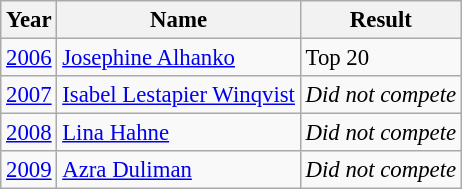<table class="wikitable" style="font-size:95%;">
<tr>
<th>Year</th>
<th>Name</th>
<th>Result</th>
</tr>
<tr>
<td><a href='#'>2006</a></td>
<td><a href='#'>Josephine Alhanko</a></td>
<td>Top 20</td>
</tr>
<tr>
<td><a href='#'>2007</a></td>
<td><a href='#'>Isabel Lestapier Winqvist</a></td>
<td><em>Did not compete</em></td>
</tr>
<tr>
<td><a href='#'>2008</a></td>
<td><a href='#'>Lina Hahne</a></td>
<td><em>Did not compete</em></td>
</tr>
<tr>
<td><a href='#'>2009</a></td>
<td><a href='#'>Azra Duliman</a></td>
<td><em>Did not compete</em></td>
</tr>
</table>
